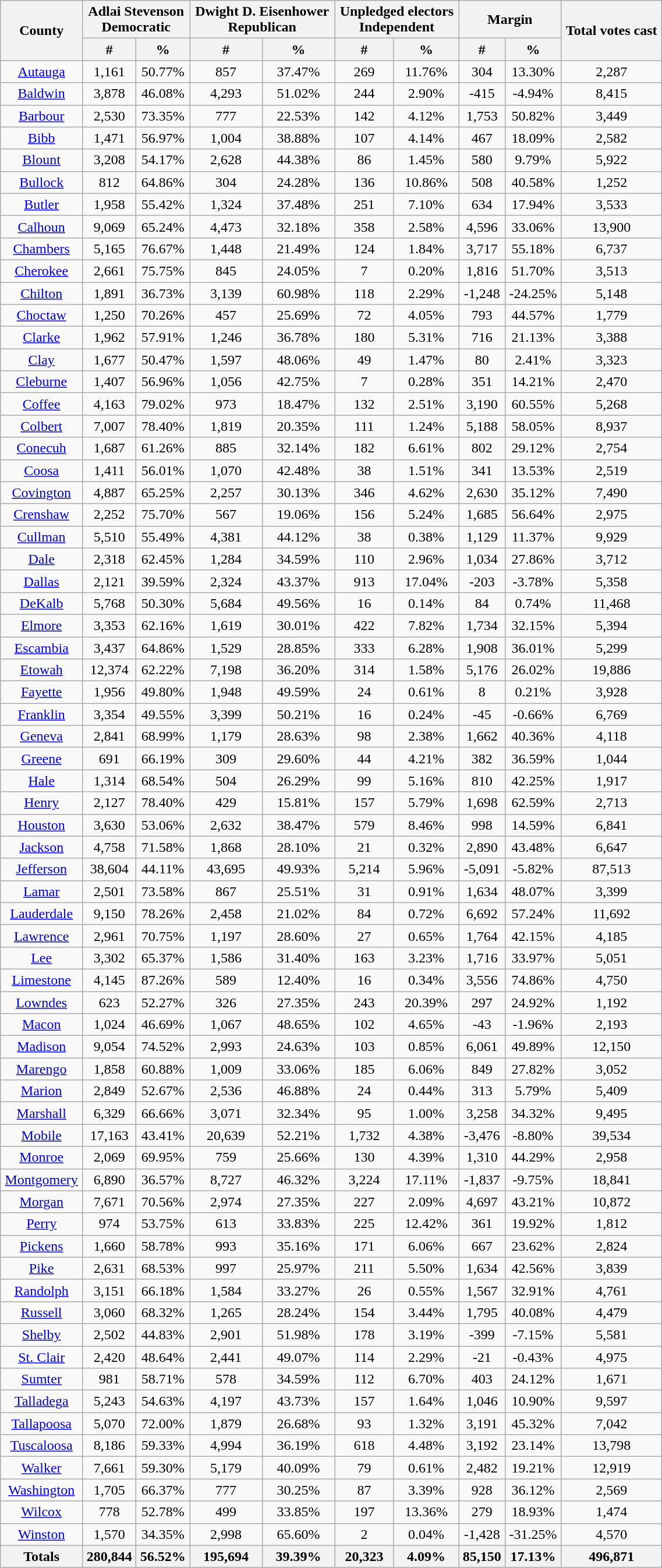<table width="60%" class="wikitable sortable">
<tr>
<th rowspan="2">County</th>
<th colspan="2">Adlai Stevenson<br>Democratic</th>
<th colspan="2">Dwight D. Eisenhower<br>Republican</th>
<th colspan="2">Unpledged electors<br>Independent</th>
<th colspan="2">Margin</th>
<th rowspan="2">Total votes cast</th>
</tr>
<tr>
<th style="text-align:center;" data-sort-type="number">#</th>
<th style="text-align:center;" data-sort-type="number">%</th>
<th style="text-align:center;" data-sort-type="number">#</th>
<th style="text-align:center;" data-sort-type="number">%</th>
<th style="text-align:center;" data-sort-type="number">#</th>
<th style="text-align:center;" data-sort-type="number">%</th>
<th style="text-align:center;" data-sort-type="number">#</th>
<th style="text-align:center;" data-sort-type="number">%</th>
</tr>
<tr style="text-align:center;">
<td><a href='#'>Autauga</a></td>
<td>1,161</td>
<td>50.77%</td>
<td>857</td>
<td>37.47%</td>
<td>269</td>
<td>11.76%</td>
<td>304</td>
<td>13.30%</td>
<td>2,287</td>
</tr>
<tr style="text-align:center;">
<td><a href='#'>Baldwin</a></td>
<td>3,878</td>
<td>46.08%</td>
<td>4,293</td>
<td>51.02%</td>
<td>244</td>
<td>2.90%</td>
<td>-415</td>
<td>-4.94%</td>
<td>8,415</td>
</tr>
<tr style="text-align:center;">
<td><a href='#'>Barbour</a></td>
<td>2,530</td>
<td>73.35%</td>
<td>777</td>
<td>22.53%</td>
<td>142</td>
<td>4.12%</td>
<td>1,753</td>
<td>50.82%</td>
<td>3,449</td>
</tr>
<tr style="text-align:center;">
<td><a href='#'>Bibb</a></td>
<td>1,471</td>
<td>56.97%</td>
<td>1,004</td>
<td>38.88%</td>
<td>107</td>
<td>4.14%</td>
<td>467</td>
<td>18.09%</td>
<td>2,582</td>
</tr>
<tr style="text-align:center;">
<td><a href='#'>Blount</a></td>
<td>3,208</td>
<td>54.17%</td>
<td>2,628</td>
<td>44.38%</td>
<td>86</td>
<td>1.45%</td>
<td>580</td>
<td>9.79%</td>
<td>5,922</td>
</tr>
<tr style="text-align:center;">
<td><a href='#'>Bullock</a></td>
<td>812</td>
<td>64.86%</td>
<td>304</td>
<td>24.28%</td>
<td>136</td>
<td>10.86%</td>
<td>508</td>
<td>40.58%</td>
<td>1,252</td>
</tr>
<tr style="text-align:center;">
<td><a href='#'>Butler</a></td>
<td>1,958</td>
<td>55.42%</td>
<td>1,324</td>
<td>37.48%</td>
<td>251</td>
<td>7.10%</td>
<td>634</td>
<td>17.94%</td>
<td>3,533</td>
</tr>
<tr style="text-align:center;">
<td><a href='#'>Calhoun</a></td>
<td>9,069</td>
<td>65.24%</td>
<td>4,473</td>
<td>32.18%</td>
<td>358</td>
<td>2.58%</td>
<td>4,596</td>
<td>33.06%</td>
<td>13,900</td>
</tr>
<tr style="text-align:center;">
<td><a href='#'>Chambers</a></td>
<td>5,165</td>
<td>76.67%</td>
<td>1,448</td>
<td>21.49%</td>
<td>124</td>
<td>1.84%</td>
<td>3,717</td>
<td>55.18%</td>
<td>6,737</td>
</tr>
<tr style="text-align:center;">
<td><a href='#'>Cherokee</a></td>
<td>2,661</td>
<td>75.75%</td>
<td>845</td>
<td>24.05%</td>
<td>7</td>
<td>0.20%</td>
<td>1,816</td>
<td>51.70%</td>
<td>3,513</td>
</tr>
<tr style="text-align:center;">
<td><a href='#'>Chilton</a></td>
<td>1,891</td>
<td>36.73%</td>
<td>3,139</td>
<td>60.98%</td>
<td>118</td>
<td>2.29%</td>
<td>-1,248</td>
<td>-24.25%</td>
<td>5,148</td>
</tr>
<tr style="text-align:center;">
<td><a href='#'>Choctaw</a></td>
<td>1,250</td>
<td>70.26%</td>
<td>457</td>
<td>25.69%</td>
<td>72</td>
<td>4.05%</td>
<td>793</td>
<td>44.57%</td>
<td>1,779</td>
</tr>
<tr style="text-align:center;">
<td><a href='#'>Clarke</a></td>
<td>1,962</td>
<td>57.91%</td>
<td>1,246</td>
<td>36.78%</td>
<td>180</td>
<td>5.31%</td>
<td>716</td>
<td>21.13%</td>
<td>3,388</td>
</tr>
<tr style="text-align:center;">
<td><a href='#'>Clay</a></td>
<td>1,677</td>
<td>50.47%</td>
<td>1,597</td>
<td>48.06%</td>
<td>49</td>
<td>1.47%</td>
<td>80</td>
<td>2.41%</td>
<td>3,323</td>
</tr>
<tr style="text-align:center;">
<td><a href='#'>Cleburne</a></td>
<td>1,407</td>
<td>56.96%</td>
<td>1,056</td>
<td>42.75%</td>
<td>7</td>
<td>0.28%</td>
<td>351</td>
<td>14.21%</td>
<td>2,470</td>
</tr>
<tr style="text-align:center;">
<td><a href='#'>Coffee</a></td>
<td>4,163</td>
<td>79.02%</td>
<td>973</td>
<td>18.47%</td>
<td>132</td>
<td>2.51%</td>
<td>3,190</td>
<td>60.55%</td>
<td>5,268</td>
</tr>
<tr style="text-align:center;">
<td><a href='#'>Colbert</a></td>
<td>7,007</td>
<td>78.40%</td>
<td>1,819</td>
<td>20.35%</td>
<td>111</td>
<td>1.24%</td>
<td>5,188</td>
<td>58.05%</td>
<td>8,937</td>
</tr>
<tr style="text-align:center;">
<td><a href='#'>Conecuh</a></td>
<td>1,687</td>
<td>61.26%</td>
<td>885</td>
<td>32.14%</td>
<td>182</td>
<td>6.61%</td>
<td>802</td>
<td>29.12%</td>
<td>2,754</td>
</tr>
<tr style="text-align:center;">
<td><a href='#'>Coosa</a></td>
<td>1,411</td>
<td>56.01%</td>
<td>1,070</td>
<td>42.48%</td>
<td>38</td>
<td>1.51%</td>
<td>341</td>
<td>13.53%</td>
<td>2,519</td>
</tr>
<tr style="text-align:center;">
<td><a href='#'>Covington</a></td>
<td>4,887</td>
<td>65.25%</td>
<td>2,257</td>
<td>30.13%</td>
<td>346</td>
<td>4.62%</td>
<td>2,630</td>
<td>35.12%</td>
<td>7,490</td>
</tr>
<tr style="text-align:center;">
<td><a href='#'>Crenshaw</a></td>
<td>2,252</td>
<td>75.70%</td>
<td>567</td>
<td>19.06%</td>
<td>156</td>
<td>5.24%</td>
<td>1,685</td>
<td>56.64%</td>
<td>2,975</td>
</tr>
<tr style="text-align:center;">
<td><a href='#'>Cullman</a></td>
<td>5,510</td>
<td>55.49%</td>
<td>4,381</td>
<td>44.12%</td>
<td>38</td>
<td>0.38%</td>
<td>1,129</td>
<td>11.37%</td>
<td>9,929</td>
</tr>
<tr style="text-align:center;">
<td><a href='#'>Dale</a></td>
<td>2,318</td>
<td>62.45%</td>
<td>1,284</td>
<td>34.59%</td>
<td>110</td>
<td>2.96%</td>
<td>1,034</td>
<td>27.86%</td>
<td>3,712</td>
</tr>
<tr style="text-align:center;">
<td><a href='#'>Dallas</a></td>
<td>2,121</td>
<td>39.59%</td>
<td>2,324</td>
<td>43.37%</td>
<td>913</td>
<td>17.04%</td>
<td>-203</td>
<td>-3.78%</td>
<td>5,358</td>
</tr>
<tr style="text-align:center;">
<td><a href='#'>DeKalb</a></td>
<td>5,768</td>
<td>50.30%</td>
<td>5,684</td>
<td>49.56%</td>
<td>16</td>
<td>0.14%</td>
<td>84</td>
<td>0.74%</td>
<td>11,468</td>
</tr>
<tr style="text-align:center;">
<td><a href='#'>Elmore</a></td>
<td>3,353</td>
<td>62.16%</td>
<td>1,619</td>
<td>30.01%</td>
<td>422</td>
<td>7.82%</td>
<td>1,734</td>
<td>32.15%</td>
<td>5,394</td>
</tr>
<tr style="text-align:center;">
<td><a href='#'>Escambia</a></td>
<td>3,437</td>
<td>64.86%</td>
<td>1,529</td>
<td>28.85%</td>
<td>333</td>
<td>6.28%</td>
<td>1,908</td>
<td>36.01%</td>
<td>5,299</td>
</tr>
<tr style="text-align:center;">
<td><a href='#'>Etowah</a></td>
<td>12,374</td>
<td>62.22%</td>
<td>7,198</td>
<td>36.20%</td>
<td>314</td>
<td>1.58%</td>
<td>5,176</td>
<td>26.02%</td>
<td>19,886</td>
</tr>
<tr style="text-align:center;">
<td><a href='#'>Fayette</a></td>
<td>1,956</td>
<td>49.80%</td>
<td>1,948</td>
<td>49.59%</td>
<td>24</td>
<td>0.61%</td>
<td>8</td>
<td>0.21%</td>
<td>3,928</td>
</tr>
<tr style="text-align:center;">
<td><a href='#'>Franklin</a></td>
<td>3,354</td>
<td>49.55%</td>
<td>3,399</td>
<td>50.21%</td>
<td>16</td>
<td>0.24%</td>
<td>-45</td>
<td>-0.66%</td>
<td>6,769</td>
</tr>
<tr style="text-align:center;">
<td><a href='#'>Geneva</a></td>
<td>2,841</td>
<td>68.99%</td>
<td>1,179</td>
<td>28.63%</td>
<td>98</td>
<td>2.38%</td>
<td>1,662</td>
<td>40.36%</td>
<td>4,118</td>
</tr>
<tr style="text-align:center;">
<td><a href='#'>Greene</a></td>
<td>691</td>
<td>66.19%</td>
<td>309</td>
<td>29.60%</td>
<td>44</td>
<td>4.21%</td>
<td>382</td>
<td>36.59%</td>
<td>1,044</td>
</tr>
<tr style="text-align:center;">
<td><a href='#'>Hale</a></td>
<td>1,314</td>
<td>68.54%</td>
<td>504</td>
<td>26.29%</td>
<td>99</td>
<td>5.16%</td>
<td>810</td>
<td>42.25%</td>
<td>1,917</td>
</tr>
<tr style="text-align:center;">
<td><a href='#'>Henry</a></td>
<td>2,127</td>
<td>78.40%</td>
<td>429</td>
<td>15.81%</td>
<td>157</td>
<td>5.79%</td>
<td>1,698</td>
<td>62.59%</td>
<td>2,713</td>
</tr>
<tr style="text-align:center;">
<td><a href='#'>Houston</a></td>
<td>3,630</td>
<td>53.06%</td>
<td>2,632</td>
<td>38.47%</td>
<td>579</td>
<td>8.46%</td>
<td>998</td>
<td>14.59%</td>
<td>6,841</td>
</tr>
<tr style="text-align:center;">
<td><a href='#'>Jackson</a></td>
<td>4,758</td>
<td>71.58%</td>
<td>1,868</td>
<td>28.10%</td>
<td>21</td>
<td>0.32%</td>
<td>2,890</td>
<td>43.48%</td>
<td>6,647</td>
</tr>
<tr style="text-align:center;">
<td><a href='#'>Jefferson</a></td>
<td>38,604</td>
<td>44.11%</td>
<td>43,695</td>
<td>49.93%</td>
<td>5,214</td>
<td>5.96%</td>
<td>-5,091</td>
<td>-5.82%</td>
<td>87,513</td>
</tr>
<tr style="text-align:center;">
<td><a href='#'>Lamar</a></td>
<td>2,501</td>
<td>73.58%</td>
<td>867</td>
<td>25.51%</td>
<td>31</td>
<td>0.91%</td>
<td>1,634</td>
<td>48.07%</td>
<td>3,399</td>
</tr>
<tr style="text-align:center;">
<td><a href='#'>Lauderdale</a></td>
<td>9,150</td>
<td>78.26%</td>
<td>2,458</td>
<td>21.02%</td>
<td>84</td>
<td>0.72%</td>
<td>6,692</td>
<td>57.24%</td>
<td>11,692</td>
</tr>
<tr style="text-align:center;">
<td><a href='#'>Lawrence</a></td>
<td>2,961</td>
<td>70.75%</td>
<td>1,197</td>
<td>28.60%</td>
<td>27</td>
<td>0.65%</td>
<td>1,764</td>
<td>42.15%</td>
<td>4,185</td>
</tr>
<tr style="text-align:center;">
<td><a href='#'>Lee</a></td>
<td>3,302</td>
<td>65.37%</td>
<td>1,586</td>
<td>31.40%</td>
<td>163</td>
<td>3.23%</td>
<td>1,716</td>
<td>33.97%</td>
<td>5,051</td>
</tr>
<tr style="text-align:center;">
<td><a href='#'>Limestone</a></td>
<td>4,145</td>
<td>87.26%</td>
<td>589</td>
<td>12.40%</td>
<td>16</td>
<td>0.34%</td>
<td>3,556</td>
<td>74.86%</td>
<td>4,750</td>
</tr>
<tr style="text-align:center;">
<td><a href='#'>Lowndes</a></td>
<td>623</td>
<td>52.27%</td>
<td>326</td>
<td>27.35%</td>
<td>243</td>
<td>20.39%</td>
<td>297</td>
<td>24.92%</td>
<td>1,192</td>
</tr>
<tr style="text-align:center;">
<td><a href='#'>Macon</a></td>
<td>1,024</td>
<td>46.69%</td>
<td>1,067</td>
<td>48.65%</td>
<td>102</td>
<td>4.65%</td>
<td>-43</td>
<td>-1.96%</td>
<td>2,193</td>
</tr>
<tr style="text-align:center;">
<td><a href='#'>Madison</a></td>
<td>9,054</td>
<td>74.52%</td>
<td>2,993</td>
<td>24.63%</td>
<td>103</td>
<td>0.85%</td>
<td>6,061</td>
<td>49.89%</td>
<td>12,150</td>
</tr>
<tr style="text-align:center;">
<td><a href='#'>Marengo</a></td>
<td>1,858</td>
<td>60.88%</td>
<td>1,009</td>
<td>33.06%</td>
<td>185</td>
<td>6.06%</td>
<td>849</td>
<td>27.82%</td>
<td>3,052</td>
</tr>
<tr style="text-align:center;">
<td><a href='#'>Marion</a></td>
<td>2,849</td>
<td>52.67%</td>
<td>2,536</td>
<td>46.88%</td>
<td>24</td>
<td>0.44%</td>
<td>313</td>
<td>5.79%</td>
<td>5,409</td>
</tr>
<tr style="text-align:center;">
<td><a href='#'>Marshall</a></td>
<td>6,329</td>
<td>66.66%</td>
<td>3,071</td>
<td>32.34%</td>
<td>95</td>
<td>1.00%</td>
<td>3,258</td>
<td>34.32%</td>
<td>9,495</td>
</tr>
<tr style="text-align:center;">
<td><a href='#'>Mobile</a></td>
<td>17,163</td>
<td>43.41%</td>
<td>20,639</td>
<td>52.21%</td>
<td>1,732</td>
<td>4.38%</td>
<td>-3,476</td>
<td>-8.80%</td>
<td>39,534</td>
</tr>
<tr style="text-align:center;">
<td><a href='#'>Monroe</a></td>
<td>2,069</td>
<td>69.95%</td>
<td>759</td>
<td>25.66%</td>
<td>130</td>
<td>4.39%</td>
<td>1,310</td>
<td>44.29%</td>
<td>2,958</td>
</tr>
<tr style="text-align:center;">
<td><a href='#'>Montgomery</a></td>
<td>6,890</td>
<td>36.57%</td>
<td>8,727</td>
<td>46.32%</td>
<td>3,224</td>
<td>17.11%</td>
<td>-1,837</td>
<td>-9.75%</td>
<td>18,841</td>
</tr>
<tr style="text-align:center;">
<td><a href='#'>Morgan</a></td>
<td>7,671</td>
<td>70.56%</td>
<td>2,974</td>
<td>27.35%</td>
<td>227</td>
<td>2.09%</td>
<td>4,697</td>
<td>43.21%</td>
<td>10,872</td>
</tr>
<tr style="text-align:center;">
<td><a href='#'>Perry</a></td>
<td>974</td>
<td>53.75%</td>
<td>613</td>
<td>33.83%</td>
<td>225</td>
<td>12.42%</td>
<td>361</td>
<td>19.92%</td>
<td>1,812</td>
</tr>
<tr style="text-align:center;">
<td><a href='#'>Pickens</a></td>
<td>1,660</td>
<td>58.78%</td>
<td>993</td>
<td>35.16%</td>
<td>171</td>
<td>6.06%</td>
<td>667</td>
<td>23.62%</td>
<td>2,824</td>
</tr>
<tr style="text-align:center;">
<td><a href='#'>Pike</a></td>
<td>2,631</td>
<td>68.53%</td>
<td>997</td>
<td>25.97%</td>
<td>211</td>
<td>5.50%</td>
<td>1,634</td>
<td>42.56%</td>
<td>3,839</td>
</tr>
<tr style="text-align:center;">
<td><a href='#'>Randolph</a></td>
<td>3,151</td>
<td>66.18%</td>
<td>1,584</td>
<td>33.27%</td>
<td>26</td>
<td>0.55%</td>
<td>1,567</td>
<td>32.91%</td>
<td>4,761</td>
</tr>
<tr style="text-align:center;">
<td><a href='#'>Russell</a></td>
<td>3,060</td>
<td>68.32%</td>
<td>1,265</td>
<td>28.24%</td>
<td>154</td>
<td>3.44%</td>
<td>1,795</td>
<td>40.08%</td>
<td>4,479</td>
</tr>
<tr style="text-align:center;">
<td><a href='#'>Shelby</a></td>
<td>2,502</td>
<td>44.83%</td>
<td>2,901</td>
<td>51.98%</td>
<td>178</td>
<td>3.19%</td>
<td>-399</td>
<td>-7.15%</td>
<td>5,581</td>
</tr>
<tr style="text-align:center;">
<td><a href='#'>St. Clair</a></td>
<td>2,420</td>
<td>48.64%</td>
<td>2,441</td>
<td>49.07%</td>
<td>114</td>
<td>2.29%</td>
<td>-21</td>
<td>-0.43%</td>
<td>4,975</td>
</tr>
<tr style="text-align:center;">
<td><a href='#'>Sumter</a></td>
<td>981</td>
<td>58.71%</td>
<td>578</td>
<td>34.59%</td>
<td>112</td>
<td>6.70%</td>
<td>403</td>
<td>24.12%</td>
<td>1,671</td>
</tr>
<tr style="text-align:center;">
<td><a href='#'>Talladega</a></td>
<td>5,243</td>
<td>54.63%</td>
<td>4,197</td>
<td>43.73%</td>
<td>157</td>
<td>1.64%</td>
<td>1,046</td>
<td>10.90%</td>
<td>9,597</td>
</tr>
<tr style="text-align:center;">
<td><a href='#'>Tallapoosa</a></td>
<td>5,070</td>
<td>72.00%</td>
<td>1,879</td>
<td>26.68%</td>
<td>93</td>
<td>1.32%</td>
<td>3,191</td>
<td>45.32%</td>
<td>7,042</td>
</tr>
<tr style="text-align:center;">
<td><a href='#'>Tuscaloosa</a></td>
<td>8,186</td>
<td>59.33%</td>
<td>4,994</td>
<td>36.19%</td>
<td>618</td>
<td>4.48%</td>
<td>3,192</td>
<td>23.14%</td>
<td>13,798</td>
</tr>
<tr style="text-align:center;">
<td><a href='#'>Walker</a></td>
<td>7,661</td>
<td>59.30%</td>
<td>5,179</td>
<td>40.09%</td>
<td>79</td>
<td>0.61%</td>
<td>2,482</td>
<td>19.21%</td>
<td>12,919</td>
</tr>
<tr style="text-align:center;">
<td><a href='#'>Washington</a></td>
<td>1,705</td>
<td>66.37%</td>
<td>777</td>
<td>30.25%</td>
<td>87</td>
<td>3.39%</td>
<td>928</td>
<td>36.12%</td>
<td>2,569</td>
</tr>
<tr style="text-align:center;">
<td><a href='#'>Wilcox</a></td>
<td>778</td>
<td>52.78%</td>
<td>499</td>
<td>33.85%</td>
<td>197</td>
<td>13.36%</td>
<td>279</td>
<td>18.93%</td>
<td>1,474</td>
</tr>
<tr style="text-align:center;">
<td><a href='#'>Winston</a></td>
<td>1,570</td>
<td>34.35%</td>
<td>2,998</td>
<td>65.60%</td>
<td>2</td>
<td>0.04%</td>
<td>-1,428</td>
<td>-31.25%</td>
<td>4,570</td>
</tr>
<tr style="text-align:center;">
<th>Totals</th>
<th>280,844</th>
<th>56.52%</th>
<th>195,694</th>
<th>39.39%</th>
<th>20,323</th>
<th>4.09%</th>
<th>85,150</th>
<th>17.13%</th>
<th>496,871</th>
</tr>
</table>
